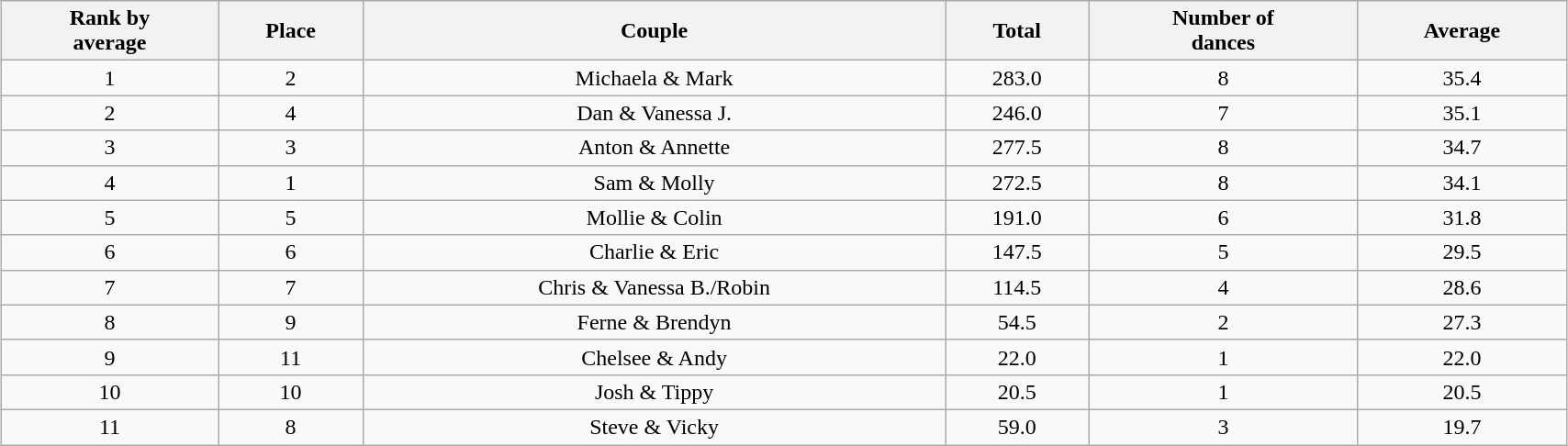<table class="wikitable sortable" style="text-align:center; margin: 5px; width: 90%">
<tr>
<th>Rank by<br> average</th>
<th>Place</th>
<th>Couple</th>
<th>Total</th>
<th>Number of<br> dances</th>
<th>Average</th>
</tr>
<tr>
<td>1</td>
<td>2</td>
<td>Michaela & Mark</td>
<td>283.0</td>
<td>8</td>
<td>35.4</td>
</tr>
<tr>
<td>2</td>
<td>4</td>
<td>Dan & Vanessa J.</td>
<td>246.0</td>
<td>7</td>
<td>35.1</td>
</tr>
<tr>
<td>3</td>
<td>3</td>
<td>Anton & Annette</td>
<td>277.5</td>
<td>8</td>
<td>34.7</td>
</tr>
<tr>
<td>4</td>
<td>1</td>
<td>Sam & Molly</td>
<td>272.5</td>
<td>8</td>
<td>34.1</td>
</tr>
<tr>
<td>5</td>
<td>5</td>
<td>Mollie & Colin</td>
<td>191.0</td>
<td>6</td>
<td>31.8</td>
</tr>
<tr>
<td>6</td>
<td>6</td>
<td>Charlie & Eric</td>
<td>147.5</td>
<td>5</td>
<td>29.5</td>
</tr>
<tr>
<td>7</td>
<td>7</td>
<td>Chris & Vanessa B./Robin</td>
<td>114.5</td>
<td>4</td>
<td>28.6</td>
</tr>
<tr>
<td>8</td>
<td>9</td>
<td>Ferne & Brendyn</td>
<td>54.5</td>
<td>2</td>
<td>27.3</td>
</tr>
<tr>
<td>9</td>
<td>11</td>
<td>Chelsee & Andy</td>
<td>22.0</td>
<td>1</td>
<td>22.0</td>
</tr>
<tr>
<td>10</td>
<td>10</td>
<td>Josh & Tippy</td>
<td>20.5</td>
<td>1</td>
<td>20.5</td>
</tr>
<tr>
<td>11</td>
<td>8</td>
<td>Steve & Vicky</td>
<td>59.0</td>
<td>3</td>
<td>19.7</td>
</tr>
</table>
